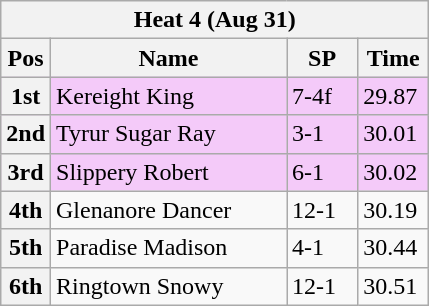<table class="wikitable">
<tr>
<th colspan="6">Heat 4 (Aug 31)</th>
</tr>
<tr>
<th width=20>Pos</th>
<th width=150>Name</th>
<th width=40>SP</th>
<th width=40>Time</th>
</tr>
<tr style="background: #f4caf9;">
<th>1st</th>
<td>Kereight King</td>
<td>7-4f</td>
<td>29.87</td>
</tr>
<tr style="background: #f4caf9;">
<th>2nd</th>
<td>Tyrur Sugar Ray</td>
<td>3-1</td>
<td>30.01</td>
</tr>
<tr style="background: #f4caf9;">
<th>3rd</th>
<td>Slippery Robert</td>
<td>6-1</td>
<td>30.02</td>
</tr>
<tr>
<th>4th</th>
<td>Glenanore Dancer</td>
<td>12-1</td>
<td>30.19</td>
</tr>
<tr>
<th>5th</th>
<td>Paradise Madison</td>
<td>4-1</td>
<td>30.44</td>
</tr>
<tr>
<th>6th</th>
<td>Ringtown Snowy</td>
<td>12-1</td>
<td>30.51</td>
</tr>
</table>
